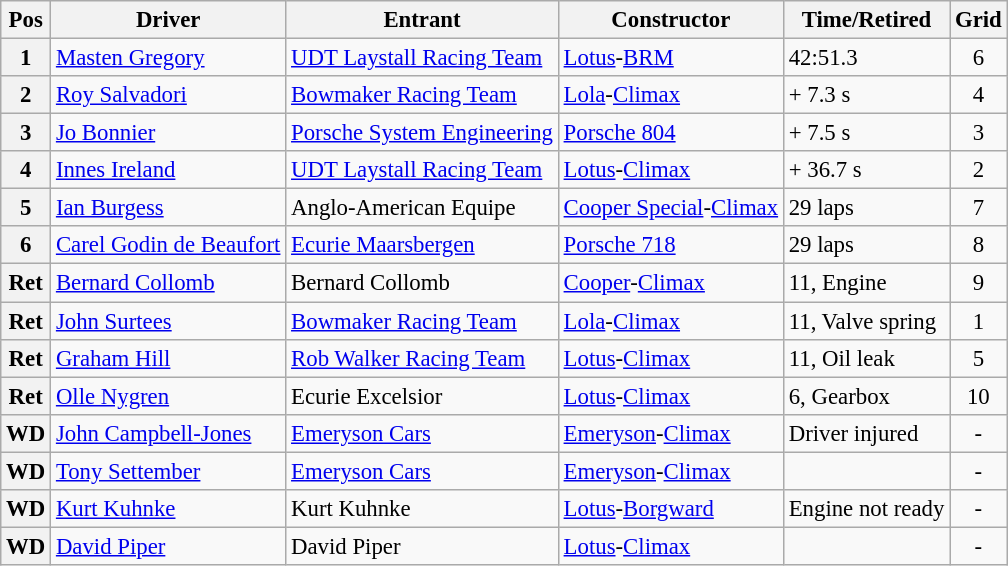<table class="wikitable" style="font-size: 95%;">
<tr>
<th>Pos</th>
<th>Driver</th>
<th>Entrant</th>
<th>Constructor</th>
<th>Time/Retired</th>
<th>Grid</th>
</tr>
<tr>
<th>1</th>
<td> <a href='#'>Masten Gregory</a></td>
<td><a href='#'>UDT Laystall Racing Team</a></td>
<td><a href='#'>Lotus</a>-<a href='#'>BRM</a></td>
<td>42:51.3</td>
<td style="text-align:center">6</td>
</tr>
<tr>
<th>2</th>
<td> <a href='#'>Roy Salvadori</a></td>
<td><a href='#'>Bowmaker Racing Team</a></td>
<td><a href='#'>Lola</a>-<a href='#'>Climax</a></td>
<td>+ 7.3 s</td>
<td style="text-align:center">4</td>
</tr>
<tr>
<th>3</th>
<td> <a href='#'>Jo Bonnier</a></td>
<td><a href='#'>Porsche System Engineering</a></td>
<td><a href='#'>Porsche 804</a></td>
<td>+ 7.5 s</td>
<td style="text-align:center">3</td>
</tr>
<tr>
<th>4</th>
<td> <a href='#'>Innes Ireland</a></td>
<td><a href='#'>UDT Laystall Racing Team</a></td>
<td><a href='#'>Lotus</a>-<a href='#'>Climax</a></td>
<td>+ 36.7 s</td>
<td style="text-align:center">2</td>
</tr>
<tr>
<th>5</th>
<td> <a href='#'>Ian Burgess</a></td>
<td>Anglo-American Equipe</td>
<td><a href='#'>Cooper Special</a>-<a href='#'>Climax</a></td>
<td>29 laps</td>
<td style="text-align:center">7</td>
</tr>
<tr>
<th>6</th>
<td> <a href='#'>Carel Godin de Beaufort</a></td>
<td><a href='#'>Ecurie Maarsbergen</a></td>
<td><a href='#'>Porsche 718</a></td>
<td>29 laps</td>
<td style="text-align:center">8</td>
</tr>
<tr>
<th>Ret</th>
<td> <a href='#'>Bernard Collomb</a></td>
<td>Bernard Collomb</td>
<td><a href='#'>Cooper</a>-<a href='#'>Climax</a></td>
<td>11, Engine</td>
<td style="text-align:center">9</td>
</tr>
<tr>
<th>Ret</th>
<td> <a href='#'>John Surtees</a></td>
<td><a href='#'>Bowmaker Racing Team</a></td>
<td><a href='#'>Lola</a>-<a href='#'>Climax</a></td>
<td>11, Valve spring</td>
<td style="text-align:center">1</td>
</tr>
<tr>
<th>Ret</th>
<td> <a href='#'>Graham Hill</a></td>
<td><a href='#'>Rob Walker Racing Team</a></td>
<td><a href='#'>Lotus</a>-<a href='#'>Climax</a></td>
<td>11, Oil leak</td>
<td style="text-align:center">5</td>
</tr>
<tr>
<th>Ret</th>
<td> <a href='#'>Olle Nygren</a></td>
<td>Ecurie Excelsior</td>
<td><a href='#'>Lotus</a>-<a href='#'>Climax</a></td>
<td>6, Gearbox</td>
<td style="text-align:center">10</td>
</tr>
<tr>
<th>WD</th>
<td> <a href='#'>John Campbell-Jones</a></td>
<td><a href='#'>Emeryson Cars</a></td>
<td><a href='#'>Emeryson</a>-<a href='#'>Climax</a></td>
<td>Driver injured</td>
<td style="text-align:center">-</td>
</tr>
<tr>
<th>WD</th>
<td> <a href='#'>Tony Settember</a></td>
<td><a href='#'>Emeryson Cars</a></td>
<td><a href='#'>Emeryson</a>-<a href='#'>Climax</a></td>
<td></td>
<td style="text-align:center">-</td>
</tr>
<tr>
<th>WD</th>
<td> <a href='#'>Kurt Kuhnke</a></td>
<td>Kurt Kuhnke</td>
<td><a href='#'>Lotus</a>-<a href='#'>Borgward</a></td>
<td>Engine not ready</td>
<td style="text-align:center">-</td>
</tr>
<tr>
<th>WD</th>
<td> <a href='#'>David Piper</a></td>
<td>David Piper</td>
<td><a href='#'>Lotus</a>-<a href='#'>Climax</a></td>
<td></td>
<td style="text-align:center">-</td>
</tr>
</table>
